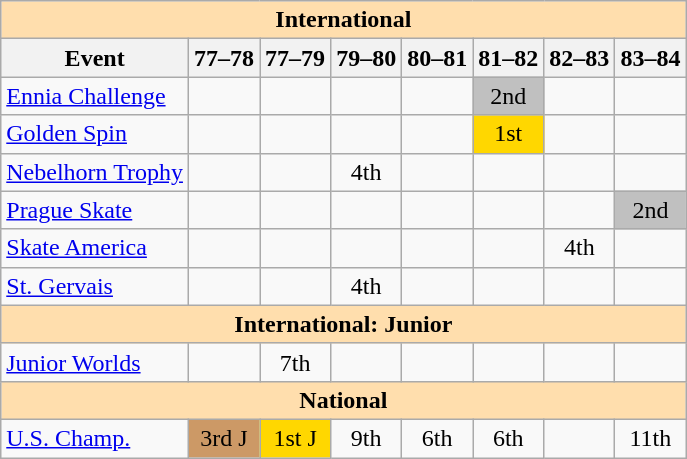<table class="wikitable" style="text-align:center">
<tr>
<th colspan="8" style="background-color: #ffdead; " align="center">International</th>
</tr>
<tr>
<th>Event</th>
<th>77–78</th>
<th>77–79</th>
<th>79–80</th>
<th>80–81</th>
<th>81–82</th>
<th>82–83</th>
<th>83–84</th>
</tr>
<tr>
<td align=left><a href='#'>Ennia Challenge</a></td>
<td></td>
<td></td>
<td></td>
<td></td>
<td bgcolor=silver>2nd</td>
<td></td>
<td></td>
</tr>
<tr>
<td align=left><a href='#'>Golden Spin</a></td>
<td></td>
<td></td>
<td></td>
<td></td>
<td bgcolor=gold>1st</td>
<td></td>
<td></td>
</tr>
<tr>
<td align=left><a href='#'>Nebelhorn Trophy</a></td>
<td></td>
<td></td>
<td>4th</td>
<td></td>
<td></td>
<td></td>
<td></td>
</tr>
<tr>
<td align=left><a href='#'>Prague Skate</a></td>
<td></td>
<td></td>
<td></td>
<td></td>
<td></td>
<td></td>
<td bgcolor=silver>2nd</td>
</tr>
<tr>
<td align=left><a href='#'>Skate America</a></td>
<td></td>
<td></td>
<td></td>
<td></td>
<td></td>
<td>4th</td>
<td></td>
</tr>
<tr>
<td align=left><a href='#'>St. Gervais</a></td>
<td></td>
<td></td>
<td>4th</td>
<td></td>
<td></td>
<td></td>
<td></td>
</tr>
<tr>
<th colspan="8" style="background-color: #ffdead; " align="center">International: Junior</th>
</tr>
<tr>
<td align=left><a href='#'>Junior Worlds</a></td>
<td></td>
<td>7th</td>
<td></td>
<td></td>
<td></td>
<td></td>
<td></td>
</tr>
<tr>
<th colspan="8" style="background-color: #ffdead; " align="center">National</th>
</tr>
<tr>
<td align=left><a href='#'>U.S. Champ.</a></td>
<td bgcolor="cc9966">3rd J</td>
<td bgcolor=gold>1st J</td>
<td>9th</td>
<td>6th</td>
<td>6th</td>
<td></td>
<td>11th</td>
</tr>
</table>
